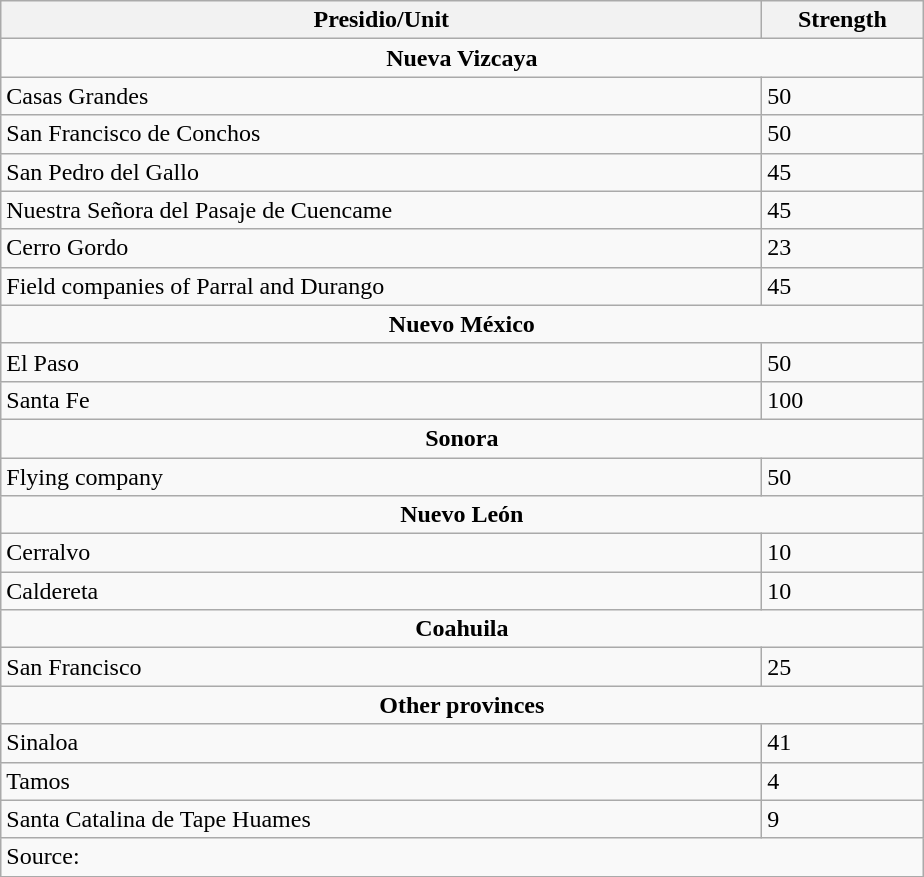<table class="wikitable">
<tr>
<th align="left" width="500"><strong>Presidio/Unit</strong></th>
<th align="left" width="100"><strong>Strength</strong></th>
</tr>
<tr>
<td colspan=2 style="text-align:center;"><strong>Nueva Vizcaya</strong></td>
</tr>
<tr>
<td>Casas Grandes</td>
<td>50</td>
</tr>
<tr>
<td>San Francisco de Conchos</td>
<td>50</td>
</tr>
<tr>
<td>San Pedro del Gallo</td>
<td>45</td>
</tr>
<tr>
<td>Nuestra Señora del Pasaje de Cuencame</td>
<td>45</td>
</tr>
<tr>
<td>Cerro Gordo</td>
<td>23</td>
</tr>
<tr>
<td>Field companies of Parral and Durango</td>
<td>45</td>
</tr>
<tr>
<td colspan=2 style="text-align:center;"><strong>Nuevo México</strong></td>
</tr>
<tr>
<td>El Paso</td>
<td>50</td>
</tr>
<tr>
<td>Santa Fe</td>
<td>100</td>
</tr>
<tr>
<td colspan=2 style="text-align:center;"><strong>Sonora</strong></td>
</tr>
<tr>
<td>Flying company</td>
<td>50</td>
</tr>
<tr>
<td colspan=2 style="text-align:center;"><strong>Nuevo León</strong></td>
</tr>
<tr>
<td>Cerralvo</td>
<td>10</td>
</tr>
<tr>
<td>Caldereta</td>
<td>10</td>
</tr>
<tr>
<td colspan=2 style="text-align:center;"><strong>Coahuila</strong></td>
</tr>
<tr>
<td>San Francisco</td>
<td>25</td>
</tr>
<tr>
<td colspan=2 style="text-align:center;"><strong>Other provinces</strong></td>
</tr>
<tr>
<td>Sinaloa</td>
<td>41</td>
</tr>
<tr>
<td>Tamos</td>
<td>4</td>
</tr>
<tr>
<td>Santa Catalina de Tape Huames</td>
<td>9</td>
</tr>
<tr>
<td colspan=2>Source: </td>
</tr>
<tr>
</tr>
</table>
